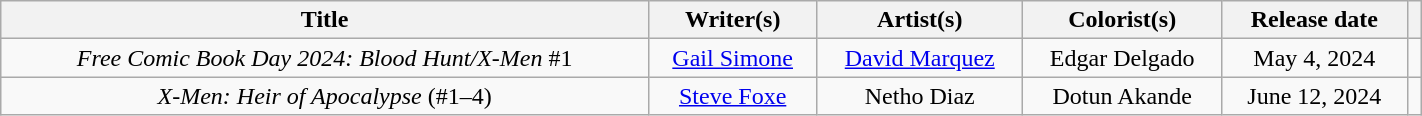<table class="wikitable" style="text-align:center; width:75%;">
<tr>
<th scope="col"  width:15%;>Title</th>
<th scope="col"  width:15%;>Writer(s)</th>
<th scope="col"  width:15%;>Artist(s)</th>
<th scope="col"  width:15%;>Colorist(s)</th>
<th scope="col"  width:15%;>Release date</th>
<th scope="col"  width:5%;></th>
</tr>
<tr>
<td><em>Free Comic Book Day 2024: Blood Hunt/X-Men</em> #1</td>
<td><a href='#'>Gail Simone</a></td>
<td><a href='#'>David Marquez</a></td>
<td>Edgar Delgado</td>
<td>May 4, 2024</td>
<td></td>
</tr>
<tr>
<td><em>X-Men: Heir of Apocalypse</em> (#1–4)</td>
<td><a href='#'>Steve Foxe</a></td>
<td>Netho Diaz</td>
<td>Dotun Akande</td>
<td>June 12, 2024</td>
<td></td>
</tr>
</table>
